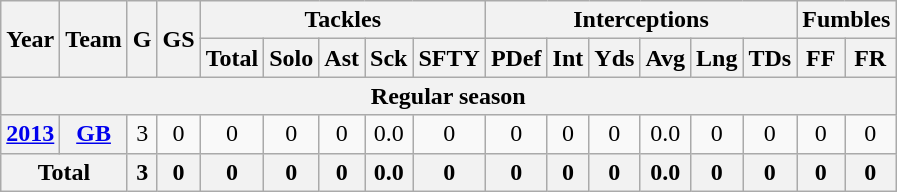<table class="wikitable" style="text-align: center;">
<tr>
<th rowspan=2>Year</th>
<th rowspan=2>Team</th>
<th rowspan=2>G</th>
<th rowspan=2>GS</th>
<th colspan=5>Tackles</th>
<th colspan=6>Interceptions</th>
<th colspan=2>Fumbles</th>
</tr>
<tr>
<th>Total</th>
<th>Solo</th>
<th>Ast</th>
<th>Sck</th>
<th>SFTY</th>
<th>PDef</th>
<th>Int</th>
<th>Yds</th>
<th>Avg</th>
<th>Lng</th>
<th>TDs</th>
<th>FF</th>
<th>FR</th>
</tr>
<tr>
<th colspan=17><strong>Regular season</strong></th>
</tr>
<tr>
<th><a href='#'>2013</a></th>
<th><a href='#'>GB</a></th>
<td>3</td>
<td>0</td>
<td>0</td>
<td>0</td>
<td>0</td>
<td>0.0</td>
<td>0</td>
<td>0</td>
<td>0</td>
<td>0</td>
<td>0.0</td>
<td>0</td>
<td>0</td>
<td>0</td>
<td>0</td>
</tr>
<tr>
<th colspan=2>Total</th>
<th>3</th>
<th>0</th>
<th>0</th>
<th>0</th>
<th>0</th>
<th>0.0</th>
<th>0</th>
<th>0</th>
<th>0</th>
<th>0</th>
<th>0.0</th>
<th>0</th>
<th>0</th>
<th>0</th>
<th>0</th>
</tr>
</table>
